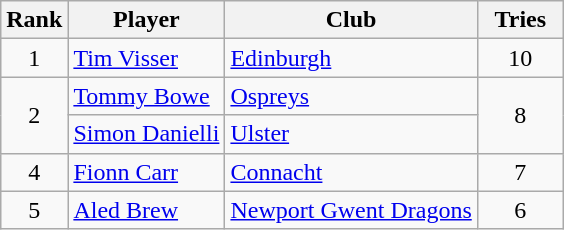<table class="wikitable">
<tr>
<th>Rank</th>
<th>Player</th>
<th>Club</th>
<th style="width:50px">Tries</th>
</tr>
<tr>
<td style="text-align:center">1</td>
<td> <a href='#'>Tim Visser</a></td>
<td> <a href='#'>Edinburgh</a></td>
<td style="text-align:center">10</td>
</tr>
<tr>
<td rowspan="2" style="text-align:center">2</td>
<td> <a href='#'>Tommy Bowe</a></td>
<td> <a href='#'>Ospreys</a></td>
<td rowspan="2" style="text-align:center">8</td>
</tr>
<tr>
<td> <a href='#'>Simon Danielli</a></td>
<td> <a href='#'>Ulster</a></td>
</tr>
<tr>
<td style="text-align:center">4</td>
<td> <a href='#'>Fionn Carr</a></td>
<td> <a href='#'>Connacht</a></td>
<td style="text-align:center">7</td>
</tr>
<tr>
<td style="text-align:center">5</td>
<td> <a href='#'>Aled Brew</a></td>
<td> <a href='#'>Newport Gwent Dragons</a></td>
<td style="text-align:center">6</td>
</tr>
</table>
